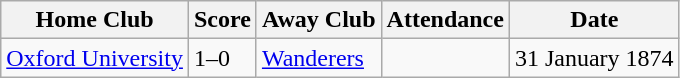<table class="wikitable">
<tr>
<th>Home Club</th>
<th>Score</th>
<th>Away Club</th>
<th>Attendance</th>
<th>Date</th>
</tr>
<tr>
<td><a href='#'>Oxford University</a></td>
<td>1–0</td>
<td><a href='#'>Wanderers</a></td>
<td></td>
<td>31 January 1874</td>
</tr>
</table>
